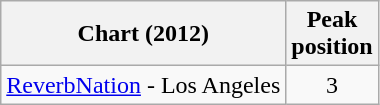<table class="wikitable sortable">
<tr>
<th>Chart (2012)</th>
<th>Peak<br>position</th>
</tr>
<tr>
<td><a href='#'>ReverbNation</a> - Los Angeles</td>
<td style="text-align:center;">3</td>
</tr>
</table>
